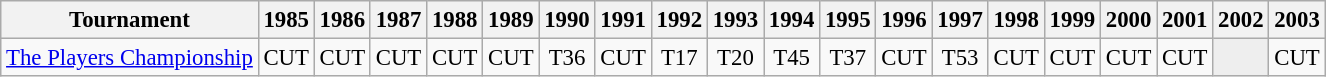<table class="wikitable" style="font-size:95%;text-align:center;">
<tr>
<th>Tournament</th>
<th>1985</th>
<th>1986</th>
<th>1987</th>
<th>1988</th>
<th>1989</th>
<th>1990</th>
<th>1991</th>
<th>1992</th>
<th>1993</th>
<th>1994</th>
<th>1995</th>
<th>1996</th>
<th>1997</th>
<th>1998</th>
<th>1999</th>
<th>2000</th>
<th>2001</th>
<th>2002</th>
<th>2003</th>
</tr>
<tr>
<td align=left><a href='#'>The Players Championship</a></td>
<td>CUT</td>
<td>CUT</td>
<td>CUT</td>
<td>CUT</td>
<td>CUT</td>
<td>T36</td>
<td>CUT</td>
<td>T17</td>
<td>T20</td>
<td>T45</td>
<td>T37</td>
<td>CUT</td>
<td>T53</td>
<td>CUT</td>
<td>CUT</td>
<td>CUT</td>
<td>CUT</td>
<td style="background:#eeeeee;"></td>
<td>CUT</td>
</tr>
</table>
